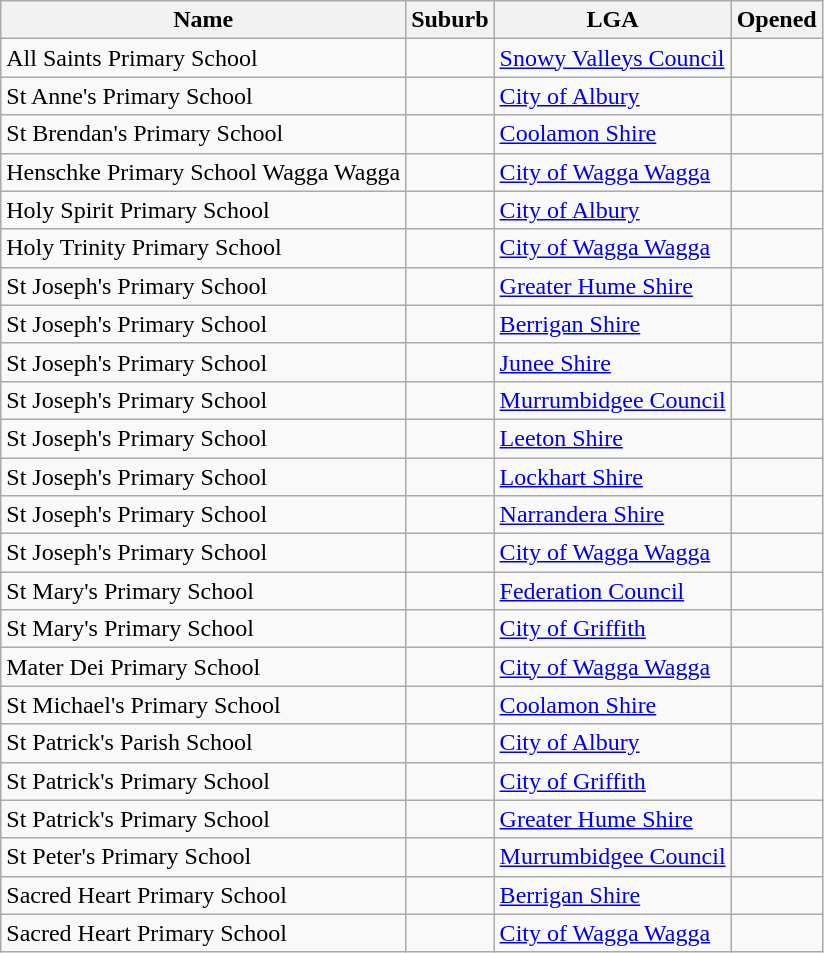<table class="wikitable sortable">
<tr>
<th>Name</th>
<th>Suburb</th>
<th>LGA</th>
<th>Opened</th>
</tr>
<tr>
<td>All Saints Primary School</td>
<td></td>
<td><a href='#'>Snowy Valleys Council</a></td>
<td></td>
</tr>
<tr>
<td>St Anne's Primary School</td>
<td></td>
<td><a href='#'>City of Albury</a></td>
<td></td>
</tr>
<tr>
<td>St Brendan's Primary School</td>
<td></td>
<td><a href='#'>Coolamon Shire</a></td>
<td></td>
</tr>
<tr>
<td>Henschke Primary School Wagga Wagga</td>
<td></td>
<td><a href='#'>City of Wagga Wagga</a></td>
<td></td>
</tr>
<tr>
<td>Holy Spirit Primary School</td>
<td></td>
<td><a href='#'>City of Albury</a></td>
<td></td>
</tr>
<tr>
<td>Holy Trinity Primary School</td>
<td></td>
<td><a href='#'>City of Wagga Wagga</a></td>
<td></td>
</tr>
<tr>
<td>St Joseph's Primary School</td>
<td></td>
<td><a href='#'>Greater Hume Shire</a></td>
<td></td>
</tr>
<tr>
<td>St Joseph's Primary School</td>
<td></td>
<td><a href='#'>Berrigan Shire</a></td>
<td></td>
</tr>
<tr>
<td>St Joseph's Primary School</td>
<td></td>
<td><a href='#'>Junee Shire</a></td>
<td></td>
</tr>
<tr>
<td>St Joseph's Primary School</td>
<td></td>
<td><a href='#'>Murrumbidgee Council</a></td>
<td></td>
</tr>
<tr>
<td>St Joseph's Primary School</td>
<td></td>
<td><a href='#'>Leeton Shire</a></td>
<td></td>
</tr>
<tr>
<td>St Joseph's Primary School</td>
<td></td>
<td><a href='#'>Lockhart Shire</a></td>
<td></td>
</tr>
<tr>
<td>St Joseph's Primary School</td>
<td></td>
<td><a href='#'>Narrandera Shire</a></td>
<td></td>
</tr>
<tr>
<td>St Joseph's Primary School</td>
<td></td>
<td><a href='#'>City of Wagga Wagga</a></td>
<td></td>
</tr>
<tr>
<td>St Mary's Primary School</td>
<td></td>
<td><a href='#'>Federation Council</a></td>
<td></td>
</tr>
<tr>
<td>St Mary's Primary School</td>
<td></td>
<td><a href='#'>City of Griffith</a></td>
<td></td>
</tr>
<tr>
<td>Mater Dei Primary School</td>
<td></td>
<td><a href='#'>City of Wagga Wagga</a></td>
<td></td>
</tr>
<tr>
<td>St Michael's Primary School</td>
<td></td>
<td><a href='#'>Coolamon Shire</a></td>
<td></td>
</tr>
<tr>
<td>St Patrick's Parish School</td>
<td></td>
<td><a href='#'>City of Albury</a></td>
<td></td>
</tr>
<tr>
<td>St Patrick's Primary School</td>
<td></td>
<td><a href='#'>City of Griffith</a></td>
<td></td>
</tr>
<tr>
<td>St Patrick's Primary School</td>
<td></td>
<td><a href='#'>Greater Hume Shire</a></td>
<td></td>
</tr>
<tr>
<td>St Peter's Primary School</td>
<td></td>
<td><a href='#'>Murrumbidgee Council</a></td>
<td></td>
</tr>
<tr>
<td>Sacred Heart Primary School</td>
<td></td>
<td><a href='#'>Berrigan Shire</a></td>
<td></td>
</tr>
<tr>
<td>Sacred Heart Primary School</td>
<td></td>
<td><a href='#'>City of Wagga Wagga</a></td>
<td></td>
</tr>
</table>
